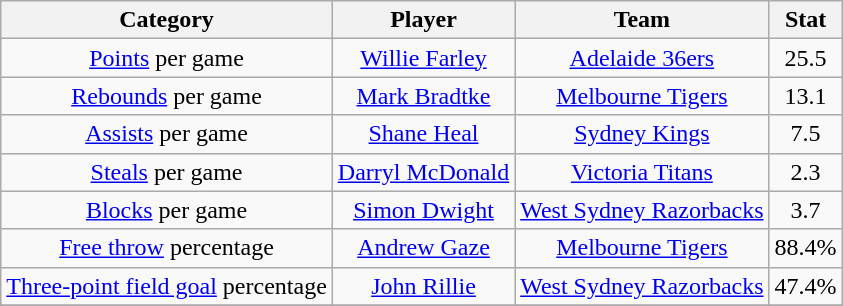<table class="wikitable" style="text-align:center">
<tr>
<th>Category</th>
<th>Player</th>
<th>Team</th>
<th>Stat</th>
</tr>
<tr>
<td><a href='#'>Points</a> per game</td>
<td><a href='#'>Willie Farley</a></td>
<td><a href='#'>Adelaide 36ers</a></td>
<td>25.5</td>
</tr>
<tr>
<td><a href='#'>Rebounds</a> per game</td>
<td><a href='#'>Mark Bradtke</a></td>
<td><a href='#'>Melbourne Tigers</a></td>
<td>13.1</td>
</tr>
<tr>
<td><a href='#'>Assists</a> per game</td>
<td><a href='#'>Shane Heal</a></td>
<td><a href='#'>Sydney Kings</a></td>
<td>7.5</td>
</tr>
<tr>
<td><a href='#'>Steals</a> per game</td>
<td><a href='#'>Darryl McDonald</a></td>
<td><a href='#'>Victoria Titans</a></td>
<td>2.3</td>
</tr>
<tr>
<td><a href='#'>Blocks</a> per game</td>
<td><a href='#'>Simon Dwight</a></td>
<td><a href='#'>West Sydney Razorbacks</a></td>
<td>3.7</td>
</tr>
<tr>
<td><a href='#'>Free throw</a> percentage</td>
<td><a href='#'>Andrew Gaze</a></td>
<td><a href='#'>Melbourne Tigers</a></td>
<td>88.4%</td>
</tr>
<tr>
<td><a href='#'>Three-point field goal</a> percentage</td>
<td><a href='#'>John Rillie</a></td>
<td><a href='#'>West Sydney Razorbacks</a></td>
<td>47.4%</td>
</tr>
<tr>
</tr>
</table>
